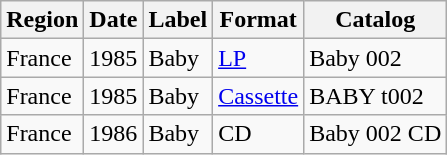<table class="wikitable">
<tr>
<th>Region</th>
<th>Date</th>
<th>Label</th>
<th>Format</th>
<th>Catalog</th>
</tr>
<tr>
<td>France</td>
<td>1985</td>
<td>Baby</td>
<td><a href='#'>LP</a></td>
<td>Baby 002</td>
</tr>
<tr>
<td>France</td>
<td>1985</td>
<td>Baby</td>
<td><a href='#'>Cassette</a></td>
<td>BABY t002</td>
</tr>
<tr>
<td>France</td>
<td>1986</td>
<td>Baby</td>
<td>CD</td>
<td>Baby 002 CD</td>
</tr>
</table>
